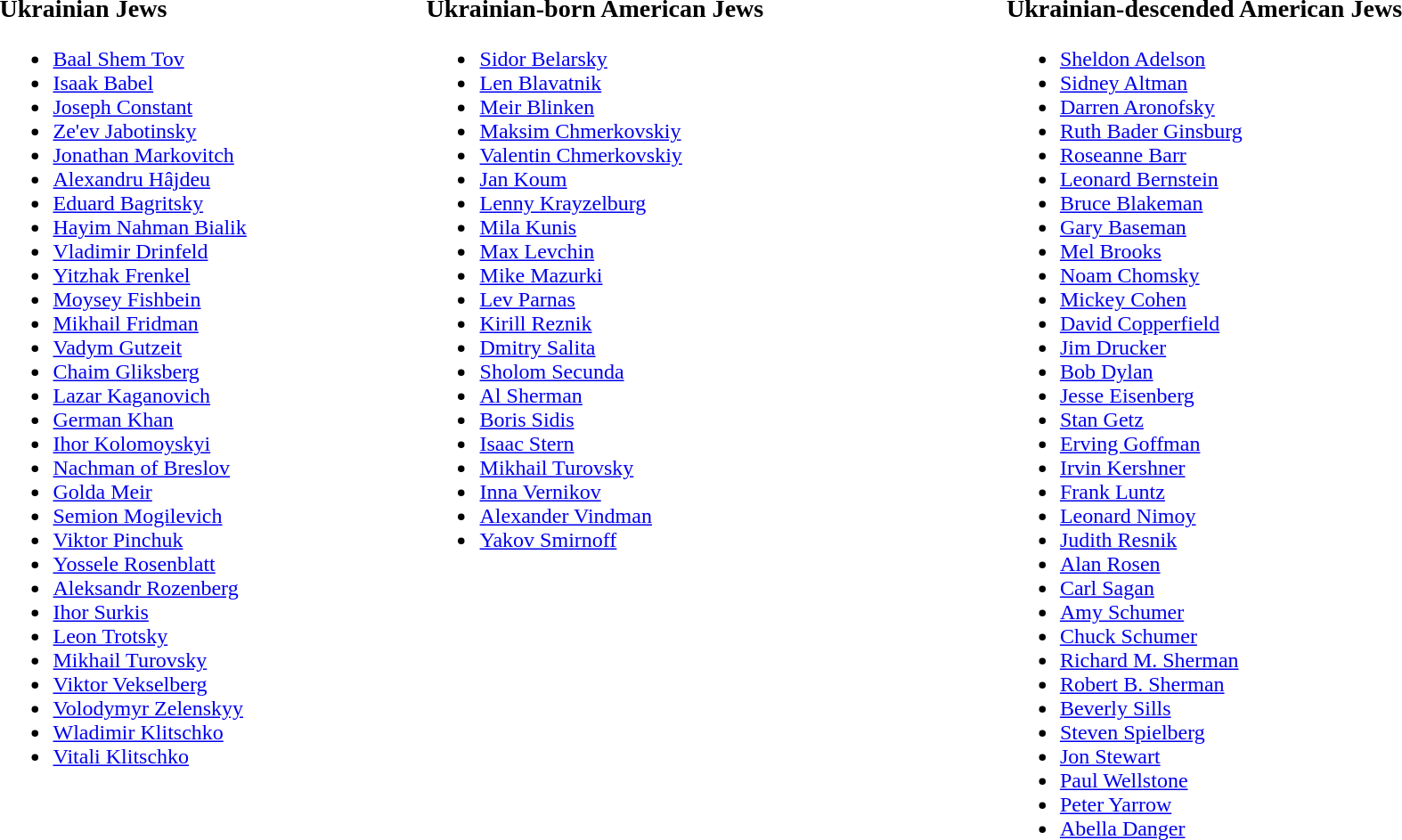<table width="100%">
<tr>
<td valign="top"><br><h3>Ukrainian Jews</h3><ul><li><a href='#'>Baal Shem Tov</a></li><li><a href='#'>Isaak Babel</a></li><li><a href='#'>Joseph Constant</a></li><li><a href='#'>Ze'ev Jabotinsky</a></li><li><a href='#'>Jonathan Markovitch</a></li><li><a href='#'>Alexandru Hâjdeu</a></li><li><a href='#'>Eduard Bagritsky</a></li><li><a href='#'>Hayim Nahman Bialik</a></li><li><a href='#'>Vladimir Drinfeld</a></li><li><a href='#'>Yitzhak Frenkel</a></li><li><a href='#'>Moysey Fishbein</a></li><li><a href='#'>Mikhail Fridman</a></li><li><a href='#'>Vadym Gutzeit</a></li><li><a href='#'>Chaim Gliksberg</a></li><li><a href='#'>Lazar Kaganovich</a></li><li><a href='#'>German Khan</a></li><li><a href='#'>Ihor Kolomoyskyi</a></li><li><a href='#'>Nachman of Breslov</a></li><li><a href='#'>Golda Meir</a></li><li><a href='#'>Semion Mogilevich</a></li><li><a href='#'>Viktor Pinchuk</a></li><li><a href='#'>Yossele Rosenblatt</a></li><li><a href='#'>Aleksandr Rozenberg</a></li><li><a href='#'>Ihor Surkis</a></li><li><a href='#'>Leon Trotsky</a></li><li><a href='#'>Mikhail Turovsky</a></li><li><a href='#'>Viktor Vekselberg</a></li><li><a href='#'>Volodymyr Zelenskyy</a></li><li><a href='#'>Wladimir Klitschko</a></li><li><a href='#'>Vitali Klitschko</a></li></ul></td>
<td valign="top"><br><h3>Ukrainian-born American Jews</h3><ul><li><a href='#'>Sidor Belarsky</a></li><li><a href='#'>Len Blavatnik</a></li><li><a href='#'>Meir Blinken</a></li><li><a href='#'>Maksim Chmerkovskiy</a></li><li><a href='#'>Valentin Chmerkovskiy</a></li><li><a href='#'>Jan Koum</a></li><li><a href='#'>Lenny Krayzelburg</a></li><li><a href='#'>Mila Kunis</a></li><li><a href='#'>Max Levchin</a></li><li><a href='#'>Mike Mazurki</a></li><li><a href='#'>Lev Parnas</a></li><li><a href='#'>Kirill Reznik</a></li><li><a href='#'>Dmitry Salita</a></li><li><a href='#'>Sholom Secunda</a></li><li><a href='#'>Al Sherman</a></li><li><a href='#'>Boris Sidis</a></li><li><a href='#'>Isaac Stern</a></li><li><a href='#'>Mikhail Turovsky</a></li><li><a href='#'>Inna Vernikov</a></li><li><a href='#'>Alexander Vindman</a></li><li><a href='#'>Yakov Smirnoff</a></li></ul></td>
<td valign="top"><br><h3>Ukrainian-descended American Jews</h3><ul><li><a href='#'>Sheldon Adelson</a></li><li><a href='#'>Sidney Altman</a></li><li><a href='#'>Darren Aronofsky</a></li><li><a href='#'>Ruth Bader Ginsburg</a></li><li><a href='#'>Roseanne Barr</a></li><li><a href='#'>Leonard Bernstein</a></li><li><a href='#'>Bruce Blakeman</a></li><li><a href='#'>Gary Baseman</a></li><li><a href='#'>Mel Brooks</a></li><li><a href='#'>Noam Chomsky</a></li><li><a href='#'>Mickey Cohen</a></li><li><a href='#'>David Copperfield</a></li><li><a href='#'>Jim Drucker</a></li><li><a href='#'>Bob Dylan</a></li><li><a href='#'>Jesse Eisenberg</a></li><li><a href='#'>Stan Getz</a></li><li><a href='#'>Erving Goffman</a></li><li><a href='#'>Irvin Kershner</a></li><li><a href='#'>Frank Luntz</a></li><li><a href='#'>Leonard Nimoy</a></li><li><a href='#'>Judith Resnik</a></li><li><a href='#'>Alan Rosen</a></li><li><a href='#'>Carl Sagan</a></li><li><a href='#'>Amy Schumer</a></li><li><a href='#'>Chuck Schumer</a></li><li><a href='#'>Richard M. Sherman</a></li><li><a href='#'>Robert B. Sherman</a></li><li><a href='#'>Beverly Sills</a></li><li><a href='#'>Steven Spielberg</a></li><li><a href='#'>Jon Stewart</a></li><li><a href='#'>Paul Wellstone</a></li><li><a href='#'>Peter Yarrow</a></li><li><a href='#'>Abella Danger</a></li></ul></td>
</tr>
</table>
